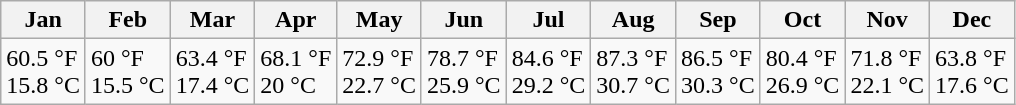<table class="wikitable">
<tr>
<th><strong>Jan</strong></th>
<th><strong>Feb</strong></th>
<th><strong>Mar</strong></th>
<th><strong>Apr</strong></th>
<th><strong>May</strong></th>
<th><strong>Jun</strong></th>
<th><strong>Jul</strong></th>
<th><strong>Aug</strong></th>
<th><strong>Sep</strong></th>
<th><strong>Oct</strong></th>
<th><strong>Nov</strong></th>
<th><strong>Dec</strong></th>
</tr>
<tr>
<td>60.5 °F<br>15.8 °C</td>
<td>60 °F<br>15.5 °C</td>
<td>63.4 °F<br>17.4 °C</td>
<td>68.1 °F<br>20 °C</td>
<td>72.9 °F<br>22.7 °C</td>
<td>78.7 °F<br>25.9 °C</td>
<td>84.6 °F<br>29.2 °C</td>
<td>87.3 °F<br>30.7 °C</td>
<td>86.5 °F<br>30.3 °C</td>
<td>80.4 °F<br>26.9 °C</td>
<td>71.8 °F<br>22.1 °C</td>
<td>63.8 °F<br>17.6 °C</td>
</tr>
</table>
